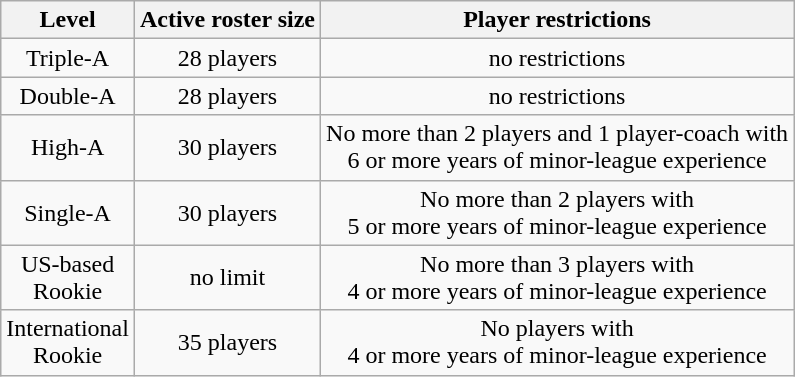<table class="wikitable" style="text-align:center; font-size: 100%;">
<tr>
<th>Level</th>
<th>Active roster size</th>
<th>Player restrictions</th>
</tr>
<tr>
<td>Triple-A</td>
<td>28 players</td>
<td>no restrictions</td>
</tr>
<tr>
<td>Double-A</td>
<td>28 players</td>
<td>no restrictions</td>
</tr>
<tr>
<td>High-A</td>
<td>30 players</td>
<td>No more than 2 players and 1 player-coach with<br>6 or more years of minor-league experience</td>
</tr>
<tr>
<td>Single-A</td>
<td>30 players</td>
<td>No more than 2 players with<br>5 or more years of minor-league experience</td>
</tr>
<tr>
<td>US-based<br>Rookie</td>
<td>no limit</td>
<td>No more than 3 players with<br>4 or more years of minor-league experience</td>
</tr>
<tr>
<td>International<br>Rookie</td>
<td>35 players</td>
<td>No players with<br>4 or more years of minor-league experience</td>
</tr>
</table>
